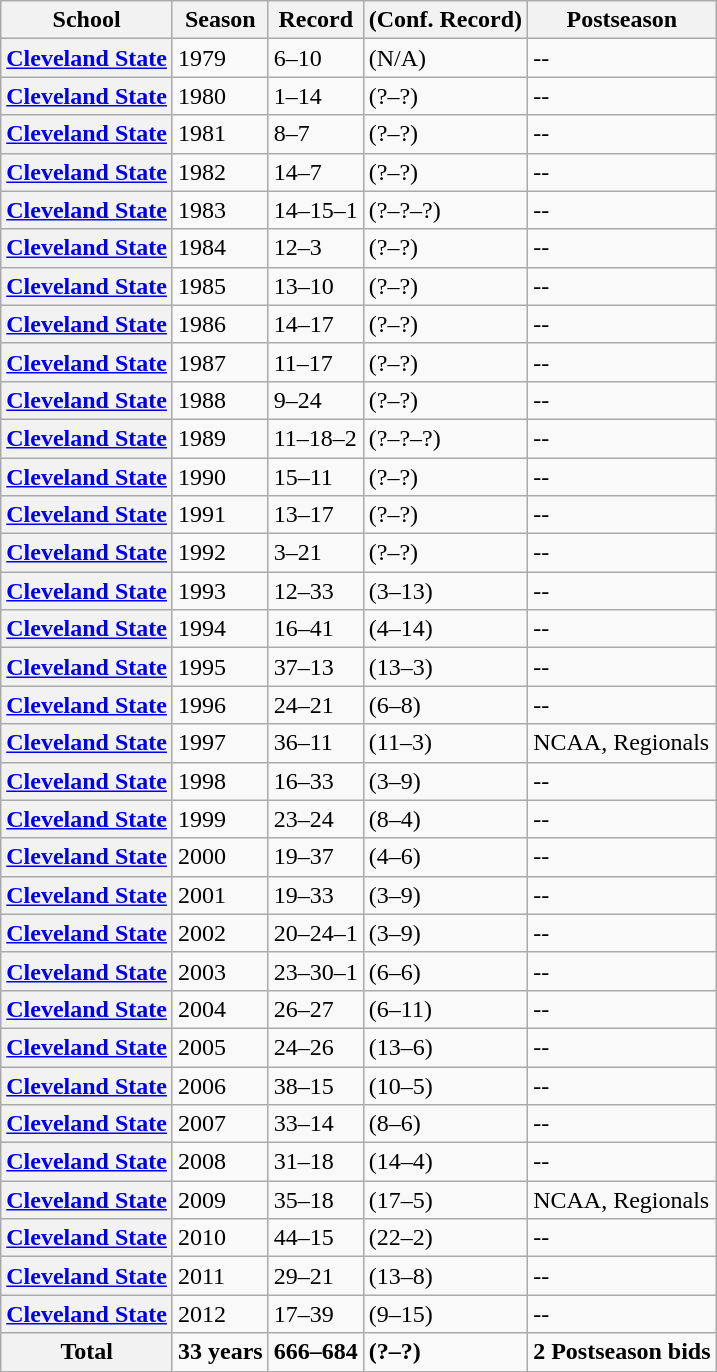<table class="wikitable">
<tr>
<th>School</th>
<th>Season</th>
<th>Record</th>
<th>(Conf. Record)</th>
<th>Postseason</th>
</tr>
<tr>
<th><a href='#'>Cleveland State</a></th>
<td>1979</td>
<td>6–10</td>
<td>(N/A)</td>
<td>--</td>
</tr>
<tr>
<th><a href='#'>Cleveland State</a></th>
<td>1980</td>
<td>1–14</td>
<td>(?–?)</td>
<td>--</td>
</tr>
<tr>
<th><a href='#'>Cleveland State</a></th>
<td>1981</td>
<td>8–7</td>
<td>(?–?)</td>
<td>--</td>
</tr>
<tr>
<th><a href='#'>Cleveland State</a></th>
<td>1982</td>
<td>14–7</td>
<td>(?–?)</td>
<td>--</td>
</tr>
<tr>
<th><a href='#'>Cleveland State</a></th>
<td>1983</td>
<td>14–15–1</td>
<td>(?–?–?)</td>
<td>--</td>
</tr>
<tr>
<th><a href='#'>Cleveland State</a></th>
<td>1984</td>
<td>12–3</td>
<td>(?–?)</td>
<td>--</td>
</tr>
<tr>
<th><a href='#'>Cleveland State</a></th>
<td>1985</td>
<td>13–10</td>
<td>(?–?)</td>
<td>--</td>
</tr>
<tr>
<th><a href='#'>Cleveland State</a></th>
<td>1986</td>
<td>14–17</td>
<td>(?–?)</td>
<td>--</td>
</tr>
<tr>
<th><a href='#'>Cleveland State</a></th>
<td>1987</td>
<td>11–17</td>
<td>(?–?)</td>
<td>--</td>
</tr>
<tr>
<th><a href='#'>Cleveland State</a></th>
<td>1988</td>
<td>9–24</td>
<td>(?–?)</td>
<td>--</td>
</tr>
<tr>
<th><a href='#'>Cleveland State</a></th>
<td>1989</td>
<td>11–18–2</td>
<td>(?–?–?)</td>
<td>--</td>
</tr>
<tr>
<th><a href='#'>Cleveland State</a></th>
<td>1990</td>
<td>15–11</td>
<td>(?–?)</td>
<td>--</td>
</tr>
<tr>
<th><a href='#'>Cleveland State</a></th>
<td>1991</td>
<td>13–17</td>
<td>(?–?)</td>
<td>--</td>
</tr>
<tr>
<th><a href='#'>Cleveland State</a></th>
<td>1992</td>
<td>3–21</td>
<td>(?–?)</td>
<td>--</td>
</tr>
<tr>
<th><a href='#'>Cleveland State</a></th>
<td>1993</td>
<td>12–33</td>
<td>(3–13)</td>
<td>--</td>
</tr>
<tr>
<th><a href='#'>Cleveland State</a></th>
<td>1994</td>
<td>16–41</td>
<td>(4–14)</td>
<td>--</td>
</tr>
<tr>
<th><a href='#'>Cleveland State</a></th>
<td>1995</td>
<td>37–13</td>
<td>(13–3)</td>
<td>--</td>
</tr>
<tr>
<th><a href='#'>Cleveland State</a></th>
<td>1996</td>
<td>24–21</td>
<td>(6–8)</td>
<td>--</td>
</tr>
<tr>
<th><a href='#'>Cleveland State</a></th>
<td>1997</td>
<td>36–11</td>
<td>(11–3)</td>
<td>NCAA, Regionals</td>
</tr>
<tr>
<th><a href='#'>Cleveland State</a></th>
<td>1998</td>
<td>16–33</td>
<td>(3–9)</td>
<td>--</td>
</tr>
<tr>
<th><a href='#'>Cleveland State</a></th>
<td>1999</td>
<td>23–24</td>
<td>(8–4)</td>
<td>--</td>
</tr>
<tr>
<th><a href='#'>Cleveland State</a></th>
<td>2000</td>
<td>19–37</td>
<td>(4–6)</td>
<td>--</td>
</tr>
<tr>
<th><a href='#'>Cleveland State</a></th>
<td>2001</td>
<td>19–33</td>
<td>(3–9)</td>
<td>--</td>
</tr>
<tr>
<th><a href='#'>Cleveland State</a></th>
<td>2002</td>
<td>20–24–1</td>
<td>(3–9)</td>
<td>--</td>
</tr>
<tr>
<th><a href='#'>Cleveland State</a></th>
<td>2003</td>
<td>23–30–1</td>
<td>(6–6)</td>
<td>--</td>
</tr>
<tr>
<th><a href='#'>Cleveland State</a></th>
<td>2004</td>
<td>26–27</td>
<td>(6–11)</td>
<td>--</td>
</tr>
<tr>
<th><a href='#'>Cleveland State</a></th>
<td>2005</td>
<td>24–26</td>
<td>(13–6)</td>
<td>--</td>
</tr>
<tr>
<th><a href='#'>Cleveland State</a></th>
<td>2006</td>
<td>38–15</td>
<td>(10–5)</td>
<td>--</td>
</tr>
<tr>
<th><a href='#'>Cleveland State</a></th>
<td>2007</td>
<td>33–14</td>
<td>(8–6)</td>
<td>--</td>
</tr>
<tr>
<th><a href='#'>Cleveland State</a></th>
<td>2008</td>
<td>31–18</td>
<td>(14–4)</td>
<td>--</td>
</tr>
<tr>
<th><a href='#'>Cleveland State</a></th>
<td>2009</td>
<td>35–18</td>
<td>(17–5)</td>
<td>NCAA, Regionals</td>
</tr>
<tr>
<th><a href='#'>Cleveland State</a></th>
<td>2010</td>
<td>44–15</td>
<td>(22–2)</td>
<td>--</td>
</tr>
<tr>
<th><a href='#'>Cleveland State</a></th>
<td>2011</td>
<td>29–21</td>
<td>(13–8)</td>
<td>--</td>
</tr>
<tr>
<th><a href='#'>Cleveland State</a></th>
<td>2012</td>
<td>17–39</td>
<td>(9–15)</td>
<td>--</td>
</tr>
<tr>
<th><strong>Total</strong></th>
<td><strong>33 years</strong></td>
<td><strong>666–684</strong></td>
<td><strong>(?–?)</strong></td>
<td><strong>2 Postseason bids</strong></td>
</tr>
</table>
